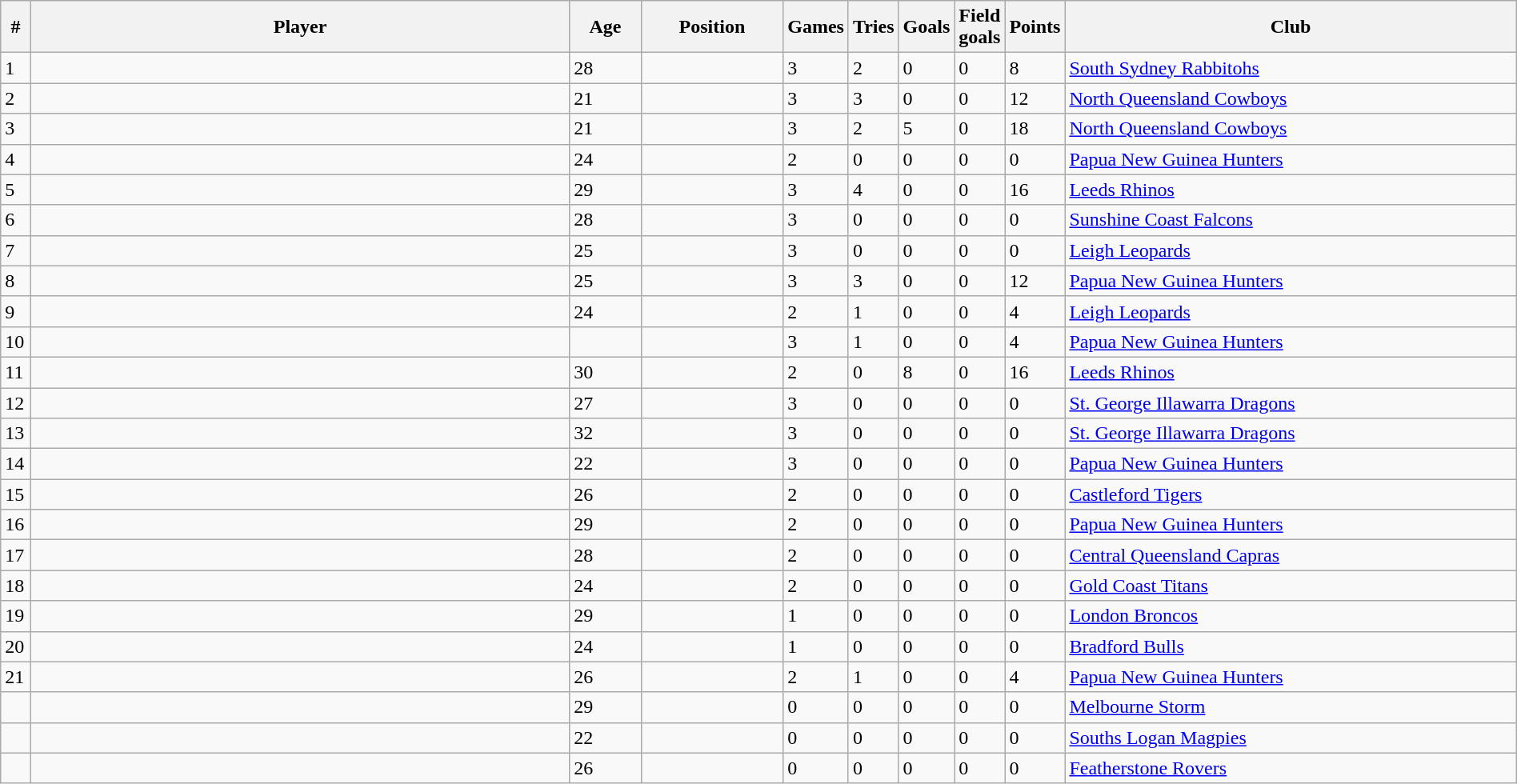<table class="wikitable sortable" style="width:100%;text-align:left">
<tr>
<th width=2%>#</th>
<th width=40%>Player</th>
<th width=5%>Age</th>
<th width=10%>Position</th>
<th width=2%>Games</th>
<th width=2%>Tries</th>
<th width=2%>Goals</th>
<th width=2%>Field goals</th>
<th width=2%>Points</th>
<th width=35%>Club</th>
</tr>
<tr>
<td>1</td>
<td align=left></td>
<td>28</td>
<td align=center></td>
<td>3</td>
<td>2</td>
<td>0</td>
<td>0</td>
<td>8</td>
<td>  <a href='#'>South Sydney Rabbitohs</a></td>
</tr>
<tr>
<td>2</td>
<td align=left></td>
<td>21</td>
<td align=center></td>
<td>3</td>
<td>3</td>
<td>0</td>
<td>0</td>
<td>12</td>
<td>  <a href='#'>North Queensland Cowboys</a></td>
</tr>
<tr>
<td>3</td>
<td align=left></td>
<td>21</td>
<td align=center></td>
<td>3</td>
<td>2</td>
<td>5</td>
<td>0</td>
<td>18</td>
<td>  <a href='#'>North Queensland Cowboys</a></td>
</tr>
<tr>
<td>4</td>
<td align=left></td>
<td>24</td>
<td align=center></td>
<td>2</td>
<td>0</td>
<td>0</td>
<td>0</td>
<td>0</td>
<td>  <a href='#'>Papua New Guinea Hunters</a></td>
</tr>
<tr>
<td>5</td>
<td align=left></td>
<td>29</td>
<td align=center></td>
<td>3</td>
<td>4</td>
<td>0</td>
<td>0</td>
<td>16</td>
<td>  <a href='#'>Leeds Rhinos</a></td>
</tr>
<tr>
<td>6</td>
<td align=left></td>
<td>28</td>
<td align=center></td>
<td>3</td>
<td>0</td>
<td>0</td>
<td>0</td>
<td>0</td>
<td>  <a href='#'>Sunshine Coast Falcons</a></td>
</tr>
<tr>
<td>7</td>
<td align=left></td>
<td>25</td>
<td align=center></td>
<td>3</td>
<td>0</td>
<td>0</td>
<td>0</td>
<td>0</td>
<td>  <a href='#'>Leigh Leopards</a></td>
</tr>
<tr>
<td>8</td>
<td align=left></td>
<td>25</td>
<td align=center></td>
<td>3</td>
<td>3</td>
<td>0</td>
<td>0</td>
<td>12</td>
<td>  <a href='#'>Papua New Guinea Hunters</a></td>
</tr>
<tr>
<td>9</td>
<td align=left></td>
<td>24</td>
<td align=center></td>
<td>2</td>
<td>1</td>
<td>0</td>
<td>0</td>
<td>4</td>
<td>  <a href='#'>Leigh Leopards</a></td>
</tr>
<tr>
<td>10</td>
<td align=left></td>
<td></td>
<td align=center></td>
<td>3</td>
<td>1</td>
<td>0</td>
<td>0</td>
<td>4</td>
<td>  <a href='#'>Papua New Guinea Hunters</a></td>
</tr>
<tr>
<td>11</td>
<td align=left></td>
<td>30</td>
<td align=center></td>
<td>2</td>
<td>0</td>
<td>8</td>
<td>0</td>
<td>16</td>
<td>  <a href='#'>Leeds Rhinos</a></td>
</tr>
<tr>
<td>12</td>
<td align=left></td>
<td>27</td>
<td align=center></td>
<td>3</td>
<td>0</td>
<td>0</td>
<td>0</td>
<td>0</td>
<td>  <a href='#'>St. George Illawarra Dragons</a></td>
</tr>
<tr>
<td>13</td>
<td align=left></td>
<td>32</td>
<td align=center></td>
<td>3</td>
<td>0</td>
<td>0</td>
<td>0</td>
<td>0</td>
<td>  <a href='#'>St. George Illawarra Dragons</a></td>
</tr>
<tr>
<td>14</td>
<td align=left></td>
<td>22</td>
<td align=center></td>
<td>3</td>
<td>0</td>
<td>0</td>
<td>0</td>
<td>0</td>
<td>  <a href='#'>Papua New Guinea Hunters</a></td>
</tr>
<tr>
<td>15</td>
<td align=left></td>
<td>26</td>
<td align=center></td>
<td>2</td>
<td>0</td>
<td>0</td>
<td>0</td>
<td>0</td>
<td>  <a href='#'>Castleford Tigers</a></td>
</tr>
<tr>
<td>16</td>
<td align=left></td>
<td>29</td>
<td align=center></td>
<td>2</td>
<td>0</td>
<td>0</td>
<td>0</td>
<td>0</td>
<td>  <a href='#'>Papua New Guinea Hunters</a></td>
</tr>
<tr>
<td>17</td>
<td align=left></td>
<td>28</td>
<td align=center></td>
<td>2</td>
<td>0</td>
<td>0</td>
<td>0</td>
<td>0</td>
<td>  <a href='#'>Central Queensland Capras</a></td>
</tr>
<tr>
<td>18</td>
<td align=left></td>
<td>24</td>
<td align=center></td>
<td>2</td>
<td>0</td>
<td>0</td>
<td>0</td>
<td>0</td>
<td>  <a href='#'>Gold Coast Titans</a></td>
</tr>
<tr>
<td>19</td>
<td align=left></td>
<td>29</td>
<td align=center></td>
<td>1</td>
<td>0</td>
<td>0</td>
<td>0</td>
<td>0</td>
<td>  <a href='#'>London Broncos</a></td>
</tr>
<tr>
<td>20</td>
<td align=left></td>
<td>24</td>
<td align=center></td>
<td>1</td>
<td>0</td>
<td>0</td>
<td>0</td>
<td>0</td>
<td>  <a href='#'>Bradford Bulls</a></td>
</tr>
<tr>
<td>21</td>
<td align=left></td>
<td>26</td>
<td align=center></td>
<td>2</td>
<td>1</td>
<td>0</td>
<td>0</td>
<td>4</td>
<td>  <a href='#'>Papua New Guinea Hunters</a></td>
</tr>
<tr>
<td></td>
<td align=left></td>
<td>29</td>
<td align=center></td>
<td>0</td>
<td>0</td>
<td>0</td>
<td>0</td>
<td>0</td>
<td>  <a href='#'>Melbourne Storm</a></td>
</tr>
<tr>
<td></td>
<td align=left></td>
<td>22</td>
<td align=center></td>
<td>0</td>
<td>0</td>
<td>0</td>
<td>0</td>
<td>0</td>
<td>  <a href='#'>Souths Logan Magpies</a></td>
</tr>
<tr>
<td></td>
<td align=left></td>
<td>26</td>
<td align=center></td>
<td>0</td>
<td>0</td>
<td>0</td>
<td>0</td>
<td>0</td>
<td>  <a href='#'>Featherstone Rovers</a></td>
</tr>
</table>
